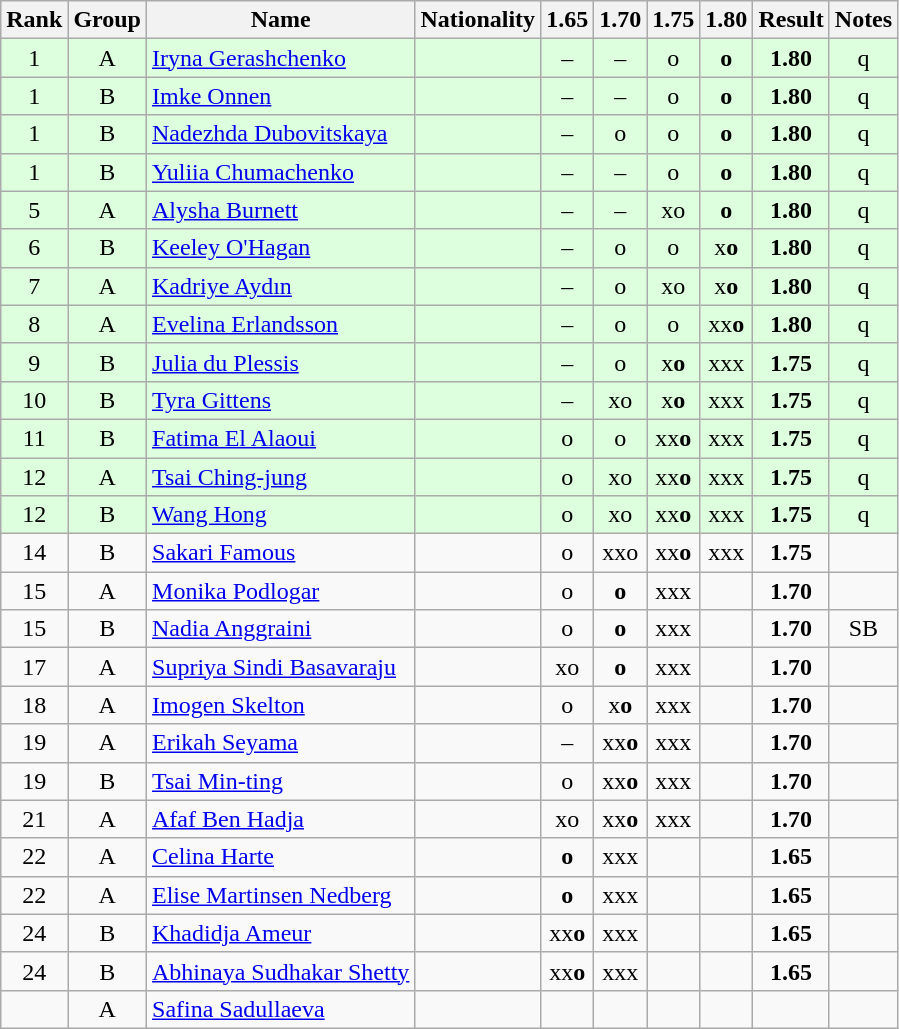<table class="wikitable sortable" style="text-align:center">
<tr>
<th>Rank</th>
<th>Group</th>
<th>Name</th>
<th>Nationality</th>
<th>1.65</th>
<th>1.70</th>
<th>1.75</th>
<th>1.80</th>
<th>Result</th>
<th>Notes</th>
</tr>
<tr bgcolor=ddffdd>
<td>1</td>
<td>A</td>
<td align=left><a href='#'>Iryna Gerashchenko</a></td>
<td align=left></td>
<td>–</td>
<td>–</td>
<td>o</td>
<td><strong>o</strong></td>
<td><strong>1.80</strong></td>
<td>q</td>
</tr>
<tr bgcolor=ddffdd>
<td>1</td>
<td>B</td>
<td align=left><a href='#'>Imke Onnen</a></td>
<td align=left></td>
<td>–</td>
<td>–</td>
<td>o</td>
<td><strong>o</strong></td>
<td><strong>1.80</strong></td>
<td>q</td>
</tr>
<tr bgcolor=ddffdd>
<td>1</td>
<td>B</td>
<td align=left><a href='#'>Nadezhda Dubovitskaya</a></td>
<td align=left></td>
<td>–</td>
<td>o</td>
<td>o</td>
<td><strong>o</strong></td>
<td><strong>1.80</strong></td>
<td>q</td>
</tr>
<tr bgcolor=ddffdd>
<td>1</td>
<td>B</td>
<td align=left><a href='#'>Yuliia Chumachenko</a></td>
<td align=left></td>
<td>–</td>
<td>–</td>
<td>o</td>
<td><strong>o</strong></td>
<td><strong>1.80</strong></td>
<td>q</td>
</tr>
<tr bgcolor=ddffdd>
<td>5</td>
<td>A</td>
<td align=left><a href='#'>Alysha Burnett</a></td>
<td align=left></td>
<td>–</td>
<td>–</td>
<td>xo</td>
<td><strong>o</strong></td>
<td><strong>1.80</strong></td>
<td>q</td>
</tr>
<tr bgcolor=ddffdd>
<td>6</td>
<td>B</td>
<td align=left><a href='#'>Keeley O'Hagan</a></td>
<td align=left></td>
<td>–</td>
<td>o</td>
<td>o</td>
<td>x<strong>o</strong></td>
<td><strong>1.80</strong></td>
<td>q</td>
</tr>
<tr bgcolor=ddffdd>
<td>7</td>
<td>A</td>
<td align=left><a href='#'>Kadriye Aydın</a></td>
<td align=left></td>
<td>–</td>
<td>o</td>
<td>xo</td>
<td>x<strong>o</strong></td>
<td><strong>1.80</strong></td>
<td>q</td>
</tr>
<tr bgcolor=ddffdd>
<td>8</td>
<td>A</td>
<td align=left><a href='#'>Evelina Erlandsson</a></td>
<td align=left></td>
<td>–</td>
<td>o</td>
<td>o</td>
<td>xx<strong>o</strong></td>
<td><strong>1.80</strong></td>
<td>q</td>
</tr>
<tr bgcolor=ddffdd>
<td>9</td>
<td>B</td>
<td align=left><a href='#'>Julia du Plessis</a></td>
<td align=left></td>
<td>–</td>
<td>o</td>
<td>x<strong>o</strong></td>
<td>xxx</td>
<td><strong>1.75</strong></td>
<td>q</td>
</tr>
<tr bgcolor=ddffdd>
<td>10</td>
<td>B</td>
<td align=left><a href='#'>Tyra Gittens</a></td>
<td align=left></td>
<td>–</td>
<td>xo</td>
<td>x<strong>o</strong></td>
<td>xxx</td>
<td><strong>1.75</strong></td>
<td>q</td>
</tr>
<tr bgcolor=ddffdd>
<td>11</td>
<td>B</td>
<td align=left><a href='#'>Fatima El Alaoui</a></td>
<td align=left></td>
<td>o</td>
<td>o</td>
<td>xx<strong>o</strong></td>
<td>xxx</td>
<td><strong>1.75</strong></td>
<td>q</td>
</tr>
<tr bgcolor=ddffdd>
<td>12</td>
<td>A</td>
<td align=left><a href='#'>Tsai Ching-jung</a></td>
<td align=left></td>
<td>o</td>
<td>xo</td>
<td>xx<strong>o</strong></td>
<td>xxx</td>
<td><strong>1.75</strong></td>
<td>q</td>
</tr>
<tr bgcolor=ddffdd>
<td>12</td>
<td>B</td>
<td align=left><a href='#'>Wang Hong</a></td>
<td align=left></td>
<td>o</td>
<td>xo</td>
<td>xx<strong>o</strong></td>
<td>xxx</td>
<td><strong>1.75</strong></td>
<td>q</td>
</tr>
<tr>
<td>14</td>
<td>B</td>
<td align=left><a href='#'>Sakari Famous</a></td>
<td align=left></td>
<td>o</td>
<td>xxo</td>
<td>xx<strong>o</strong></td>
<td>xxx</td>
<td><strong>1.75</strong></td>
<td></td>
</tr>
<tr>
<td>15</td>
<td>A</td>
<td align=left><a href='#'>Monika Podlogar</a></td>
<td align=left></td>
<td>o</td>
<td><strong>o</strong></td>
<td>xxx</td>
<td></td>
<td><strong>1.70</strong></td>
<td></td>
</tr>
<tr>
<td>15</td>
<td>B</td>
<td align=left><a href='#'>Nadia Anggraini</a></td>
<td align=left></td>
<td>o</td>
<td><strong>o</strong></td>
<td>xxx</td>
<td></td>
<td><strong>1.70</strong></td>
<td>SB</td>
</tr>
<tr>
<td>17</td>
<td>A</td>
<td align=left><a href='#'>Supriya Sindi Basavaraju</a></td>
<td align=left></td>
<td>xo</td>
<td><strong>o</strong></td>
<td>xxx</td>
<td></td>
<td><strong>1.70</strong></td>
<td></td>
</tr>
<tr>
<td>18</td>
<td>A</td>
<td align=left><a href='#'>Imogen Skelton</a></td>
<td align=left></td>
<td>o</td>
<td>x<strong>o</strong></td>
<td>xxx</td>
<td></td>
<td><strong>1.70</strong></td>
<td></td>
</tr>
<tr>
<td>19</td>
<td>A</td>
<td align=left><a href='#'>Erikah Seyama</a></td>
<td align=left></td>
<td>–</td>
<td>xx<strong>o</strong></td>
<td>xxx</td>
<td></td>
<td><strong>1.70</strong></td>
<td></td>
</tr>
<tr>
<td>19</td>
<td>B</td>
<td align=left><a href='#'>Tsai Min-ting</a></td>
<td align=left></td>
<td>o</td>
<td>xx<strong>o</strong></td>
<td>xxx</td>
<td></td>
<td><strong>1.70</strong></td>
<td></td>
</tr>
<tr>
<td>21</td>
<td>A</td>
<td align=left><a href='#'>Afaf Ben Hadja</a></td>
<td align=left></td>
<td>xo</td>
<td>xx<strong>o</strong></td>
<td>xxx</td>
<td></td>
<td><strong>1.70</strong></td>
<td></td>
</tr>
<tr>
<td>22</td>
<td>A</td>
<td align=left><a href='#'>Celina Harte</a></td>
<td align=left></td>
<td><strong>o</strong></td>
<td>xxx</td>
<td></td>
<td></td>
<td><strong>1.65</strong></td>
<td></td>
</tr>
<tr>
<td>22</td>
<td>A</td>
<td align=left><a href='#'>Elise Martinsen Nedberg</a></td>
<td align=left></td>
<td><strong>o</strong></td>
<td>xxx</td>
<td></td>
<td></td>
<td><strong>1.65</strong></td>
<td></td>
</tr>
<tr>
<td>24</td>
<td>B</td>
<td align=left><a href='#'>Khadidja Ameur</a></td>
<td align=left></td>
<td>xx<strong>o</strong></td>
<td>xxx</td>
<td></td>
<td></td>
<td><strong>1.65</strong></td>
<td></td>
</tr>
<tr>
<td>24</td>
<td>B</td>
<td align=left><a href='#'>Abhinaya Sudhakar Shetty</a></td>
<td align=left></td>
<td>xx<strong>o</strong></td>
<td>xxx</td>
<td></td>
<td></td>
<td><strong>1.65</strong></td>
<td></td>
</tr>
<tr>
<td></td>
<td>A</td>
<td align=left><a href='#'>Safina Sadullaeva</a></td>
<td align=left></td>
<td></td>
<td></td>
<td></td>
<td></td>
<td><strong></strong></td>
<td></td>
</tr>
</table>
